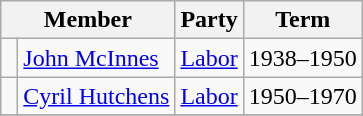<table class="wikitable">
<tr>
<th colspan=2>Member</th>
<th>Party</th>
<th>Term</th>
</tr>
<tr>
<td> </td>
<td><a href='#'>John McInnes</a></td>
<td><a href='#'>Labor</a></td>
<td>1938–1950</td>
</tr>
<tr>
<td> </td>
<td><a href='#'>Cyril Hutchens</a></td>
<td><a href='#'>Labor</a></td>
<td>1950–1970</td>
</tr>
<tr>
</tr>
</table>
